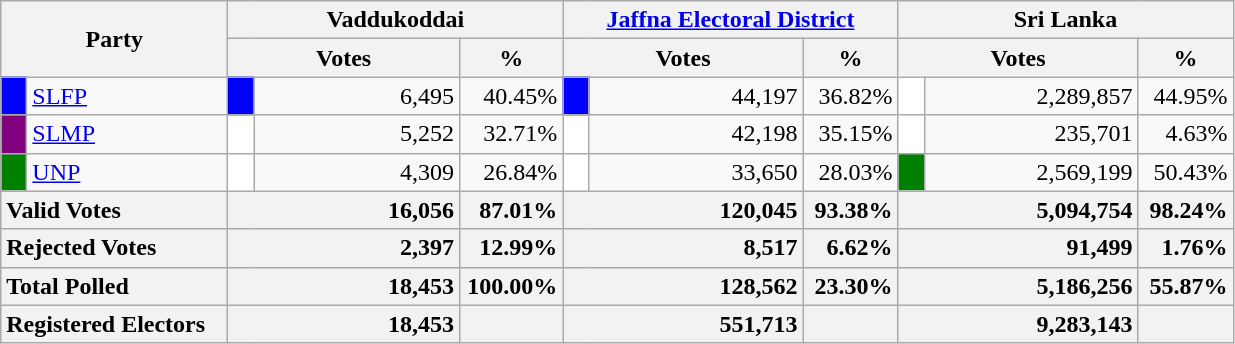<table class="wikitable">
<tr>
<th colspan="2" width="144px"rowspan="2">Party</th>
<th colspan="3" width="216px">Vaddukoddai</th>
<th colspan="3" width="216px"><a href='#'>Jaffna Electoral District</a></th>
<th colspan="3" width="216px">Sri Lanka</th>
</tr>
<tr>
<th colspan="2" width="144px">Votes</th>
<th>%</th>
<th colspan="2" width="144px">Votes</th>
<th>%</th>
<th colspan="2" width="144px">Votes</th>
<th>%</th>
</tr>
<tr>
<td style="background-color:blue;" width="10px"></td>
<td style="text-align:left;"><a href='#'>SLFP</a></td>
<td style="background-color:blue;" width="10px"></td>
<td style="text-align:right;">6,495</td>
<td style="text-align:right;">40.45%</td>
<td style="background-color:blue;" width="10px"></td>
<td style="text-align:right;">44,197</td>
<td style="text-align:right;">36.82%</td>
<td style="background-color:white;" width="10px"></td>
<td style="text-align:right;">2,289,857</td>
<td style="text-align:right;">44.95%</td>
</tr>
<tr>
<td style="background-color:purple;" width="10px"></td>
<td style="text-align:left;"><a href='#'>SLMP</a></td>
<td style="background-color:white;" width="10px"></td>
<td style="text-align:right;">5,252</td>
<td style="text-align:right;">32.71%</td>
<td style="background-color:white;" width="10px"></td>
<td style="text-align:right;">42,198</td>
<td style="text-align:right;">35.15%</td>
<td style="background-color:white;" width="10px"></td>
<td style="text-align:right;">235,701</td>
<td style="text-align:right;">4.63%</td>
</tr>
<tr>
<td style="background-color:green;" width="10px"></td>
<td style="text-align:left;"><a href='#'>UNP</a></td>
<td style="background-color:white;" width="10px"></td>
<td style="text-align:right;">4,309</td>
<td style="text-align:right;">26.84%</td>
<td style="background-color:white;" width="10px"></td>
<td style="text-align:right;">33,650</td>
<td style="text-align:right;">28.03%</td>
<td style="background-color:green;" width="10px"></td>
<td style="text-align:right;">2,569,199</td>
<td style="text-align:right;">50.43%</td>
</tr>
<tr>
<th colspan="2" width="144px"style="text-align:left;">Valid Votes</th>
<th style="text-align:right;"colspan="2" width="144px">16,056</th>
<th style="text-align:right;">87.01%</th>
<th style="text-align:right;"colspan="2" width="144px">120,045</th>
<th style="text-align:right;">93.38%</th>
<th style="text-align:right;"colspan="2" width="144px">5,094,754</th>
<th style="text-align:right;">98.24%</th>
</tr>
<tr>
<th colspan="2" width="144px"style="text-align:left;">Rejected Votes</th>
<th style="text-align:right;"colspan="2" width="144px">2,397</th>
<th style="text-align:right;">12.99%</th>
<th style="text-align:right;"colspan="2" width="144px">8,517</th>
<th style="text-align:right;">6.62%</th>
<th style="text-align:right;"colspan="2" width="144px">91,499</th>
<th style="text-align:right;">1.76%</th>
</tr>
<tr>
<th colspan="2" width="144px"style="text-align:left;">Total Polled</th>
<th style="text-align:right;"colspan="2" width="144px">18,453</th>
<th style="text-align:right;">100.00%</th>
<th style="text-align:right;"colspan="2" width="144px">128,562</th>
<th style="text-align:right;">23.30%</th>
<th style="text-align:right;"colspan="2" width="144px">5,186,256</th>
<th style="text-align:right;">55.87%</th>
</tr>
<tr>
<th colspan="2" width="144px"style="text-align:left;">Registered Electors</th>
<th style="text-align:right;"colspan="2" width="144px">18,453</th>
<th></th>
<th style="text-align:right;"colspan="2" width="144px">551,713</th>
<th></th>
<th style="text-align:right;"colspan="2" width="144px">9,283,143</th>
<th></th>
</tr>
</table>
